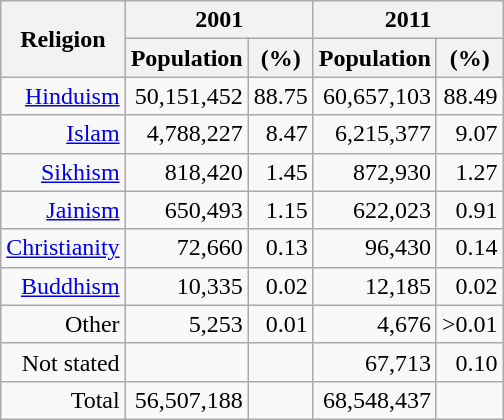<table class="wikitable sortable"  style="text-align: right;">
<tr>
<th rowspan="2">Religion</th>
<th colspan="2">2001</th>
<th colspan="2">2011</th>
</tr>
<tr>
<th>Population</th>
<th>(%)</th>
<th>Population</th>
<th>(%)</th>
</tr>
<tr>
<td> <a href='#'>Hinduism</a></td>
<td>50,151,452</td>
<td>88.75</td>
<td>60,657,103</td>
<td>88.49</td>
</tr>
<tr>
<td><a href='#'>Islam</a> </td>
<td>4,788,227</td>
<td>8.47</td>
<td>6,215,377</td>
<td>9.07</td>
</tr>
<tr>
<td><a href='#'>Sikhism</a> </td>
<td>818,420</td>
<td>1.45</td>
<td>872,930</td>
<td>1.27</td>
</tr>
<tr>
<td><a href='#'>Jainism</a> </td>
<td>650,493</td>
<td>1.15</td>
<td>622,023</td>
<td>0.91</td>
</tr>
<tr>
<td><a href='#'>Christianity</a> </td>
<td>72,660</td>
<td>0.13</td>
<td>96,430</td>
<td>0.14</td>
</tr>
<tr>
<td><a href='#'>Buddhism</a> </td>
<td>10,335</td>
<td>0.02</td>
<td>12,185</td>
<td>0.02</td>
</tr>
<tr>
<td>Other</td>
<td>5,253</td>
<td>0.01</td>
<td>4,676</td>
<td>>0.01</td>
</tr>
<tr>
<td>Not stated</td>
<td></td>
<td></td>
<td>67,713</td>
<td>0.10</td>
</tr>
<tr>
<td>Total</td>
<td>56,507,188</td>
<td></td>
<td>68,548,437</td>
<td></td>
</tr>
</table>
